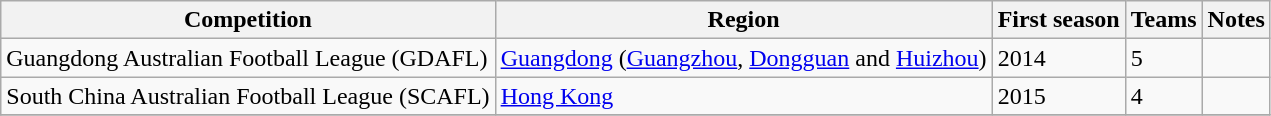<table class="wikitable sortable">
<tr>
<th>Competition</th>
<th>Region</th>
<th>First season</th>
<th>Teams</th>
<th>Notes</th>
</tr>
<tr>
<td>Guangdong Australian Football League (GDAFL)</td>
<td><a href='#'>Guangdong</a> (<a href='#'>Guangzhou</a>, <a href='#'>Dongguan</a> and <a href='#'>Huizhou</a>)</td>
<td>2014</td>
<td>5</td>
<td></td>
</tr>
<tr>
<td>South China Australian Football League (SCAFL)</td>
<td><a href='#'>Hong Kong</a></td>
<td>2015</td>
<td>4</td>
<td></td>
</tr>
<tr>
</tr>
</table>
